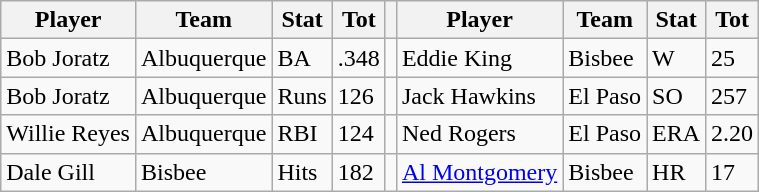<table class="wikitable">
<tr>
<th>Player</th>
<th>Team</th>
<th>Stat</th>
<th>Tot</th>
<th></th>
<th>Player</th>
<th>Team</th>
<th>Stat</th>
<th>Tot</th>
</tr>
<tr>
<td>Bob Joratz</td>
<td>Albuquerque</td>
<td>BA</td>
<td>.348</td>
<td></td>
<td>Eddie King</td>
<td>Bisbee</td>
<td>W</td>
<td>25</td>
</tr>
<tr>
<td>Bob Joratz</td>
<td>Albuquerque</td>
<td>Runs</td>
<td>126</td>
<td></td>
<td>Jack Hawkins</td>
<td>El Paso</td>
<td>SO</td>
<td>257</td>
</tr>
<tr>
<td>Willie Reyes</td>
<td>Albuquerque</td>
<td>RBI</td>
<td>124</td>
<td></td>
<td>Ned Rogers</td>
<td>El Paso</td>
<td>ERA</td>
<td>2.20</td>
</tr>
<tr>
<td>Dale Gill</td>
<td>Bisbee</td>
<td>Hits</td>
<td>182</td>
<td></td>
<td><a href='#'>Al Montgomery</a></td>
<td>Bisbee</td>
<td>HR</td>
<td>17</td>
</tr>
</table>
